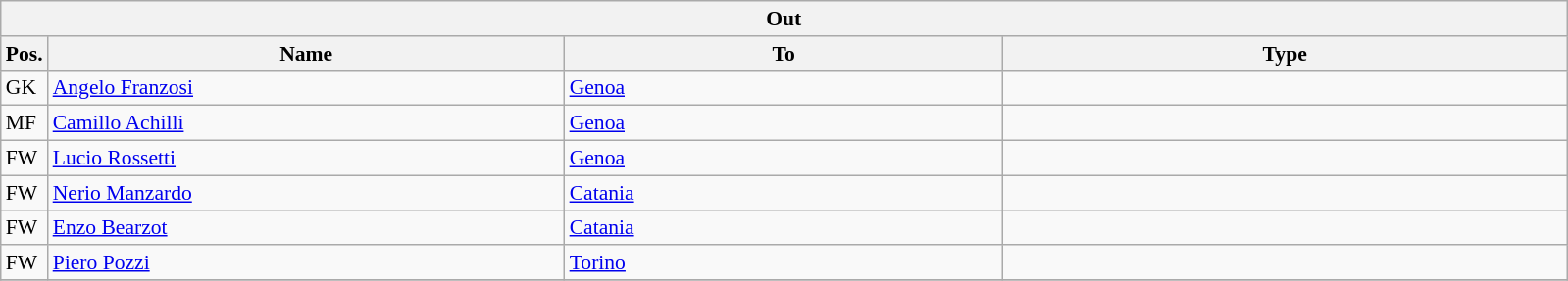<table class="wikitable" style="font-size:90%;">
<tr>
<th colspan="4">Out</th>
</tr>
<tr>
<th width=3%>Pos.</th>
<th width=33%>Name</th>
<th width=28%>To</th>
<th width=36%>Type</th>
</tr>
<tr>
<td>GK</td>
<td><a href='#'>Angelo Franzosi</a></td>
<td><a href='#'>Genoa</a></td>
<td></td>
</tr>
<tr>
<td>MF</td>
<td><a href='#'>Camillo Achilli</a></td>
<td><a href='#'>Genoa</a></td>
<td></td>
</tr>
<tr>
<td>FW</td>
<td><a href='#'>Lucio Rossetti</a></td>
<td><a href='#'>Genoa</a></td>
<td></td>
</tr>
<tr>
<td>FW</td>
<td><a href='#'>Nerio Manzardo</a></td>
<td><a href='#'>Catania</a></td>
<td></td>
</tr>
<tr>
<td>FW</td>
<td><a href='#'>Enzo Bearzot</a></td>
<td><a href='#'>Catania</a></td>
<td></td>
</tr>
<tr>
<td>FW</td>
<td><a href='#'>Piero Pozzi</a></td>
<td><a href='#'>Torino</a></td>
<td></td>
</tr>
<tr>
</tr>
</table>
